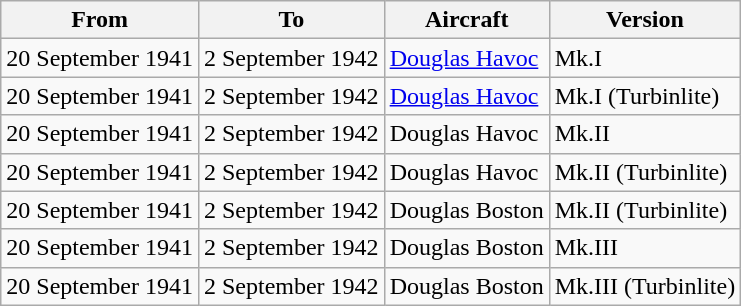<table class="wikitable">
<tr>
<th>From</th>
<th>To</th>
<th>Aircraft</th>
<th>Version</th>
</tr>
<tr>
<td>20 September 1941</td>
<td>2 September 1942</td>
<td><a href='#'>Douglas Havoc</a></td>
<td>Mk.I</td>
</tr>
<tr>
<td>20 September 1941</td>
<td>2 September 1942</td>
<td><a href='#'>Douglas Havoc</a></td>
<td>Mk.I (Turbinlite)</td>
</tr>
<tr>
<td>20 September 1941</td>
<td>2 September 1942</td>
<td>Douglas Havoc</td>
<td>Mk.II</td>
</tr>
<tr>
<td>20 September 1941</td>
<td>2 September 1942</td>
<td>Douglas Havoc</td>
<td>Mk.II (Turbinlite)</td>
</tr>
<tr>
<td>20 September 1941</td>
<td>2 September 1942</td>
<td>Douglas Boston</td>
<td>Mk.II (Turbinlite)</td>
</tr>
<tr>
<td>20 September 1941</td>
<td>2 September 1942</td>
<td>Douglas Boston</td>
<td>Mk.III</td>
</tr>
<tr>
<td>20 September 1941</td>
<td>2 September 1942</td>
<td>Douglas Boston</td>
<td>Mk.III (Turbinlite)</td>
</tr>
</table>
